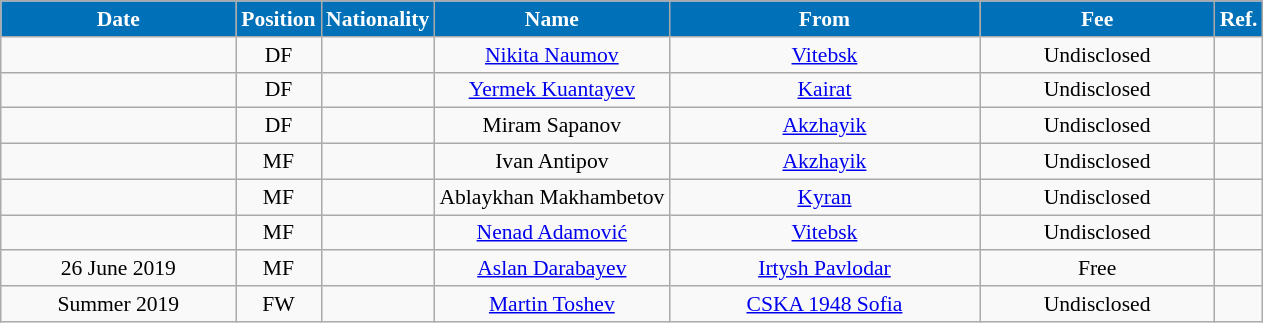<table class="wikitable"  style="text-align:center; font-size:90%; ">
<tr>
<th style="background:#0070B8; color:#FFFFFF; width:150px;">Date</th>
<th style="background:#0070B8; color:#FFFFFF; width:50px;">Position</th>
<th style="background:#0070B8; color:#FFFFFF; width:50px;">Nationality</th>
<th style="background:#0070B8; color:#FFFFFF; width:150px;">Name</th>
<th style="background:#0070B8; color:#FFFFFF; width:200px;">From</th>
<th style="background:#0070B8; color:#FFFFFF; width:150px;">Fee</th>
<th style="background:#0070B8; color:#FFFFFF; width:25px;">Ref.</th>
</tr>
<tr>
<td></td>
<td>DF</td>
<td></td>
<td><a href='#'>Nikita Naumov</a></td>
<td><a href='#'>Vitebsk</a></td>
<td>Undisclosed</td>
<td></td>
</tr>
<tr>
<td></td>
<td>DF</td>
<td></td>
<td><a href='#'>Yermek Kuantayev</a></td>
<td><a href='#'>Kairat</a></td>
<td>Undisclosed</td>
<td></td>
</tr>
<tr>
<td></td>
<td>DF</td>
<td></td>
<td>Miram Sapanov</td>
<td><a href='#'>Akzhayik</a></td>
<td>Undisclosed</td>
<td></td>
</tr>
<tr>
<td></td>
<td>MF</td>
<td></td>
<td>Ivan Antipov</td>
<td><a href='#'>Akzhayik</a></td>
<td>Undisclosed</td>
<td></td>
</tr>
<tr>
<td></td>
<td>MF</td>
<td></td>
<td>Ablaykhan Makhambetov</td>
<td><a href='#'>Kyran</a></td>
<td>Undisclosed</td>
<td></td>
</tr>
<tr>
<td></td>
<td>MF</td>
<td></td>
<td><a href='#'>Nenad Adamović</a></td>
<td><a href='#'>Vitebsk</a></td>
<td>Undisclosed</td>
<td></td>
</tr>
<tr>
<td>26 June 2019</td>
<td>MF</td>
<td></td>
<td><a href='#'>Aslan Darabayev</a></td>
<td><a href='#'>Irtysh Pavlodar</a></td>
<td>Free</td>
<td></td>
</tr>
<tr>
<td>Summer 2019</td>
<td>FW</td>
<td></td>
<td><a href='#'>Martin Toshev</a></td>
<td><a href='#'>CSKA 1948 Sofia</a></td>
<td>Undisclosed</td>
<td></td>
</tr>
</table>
